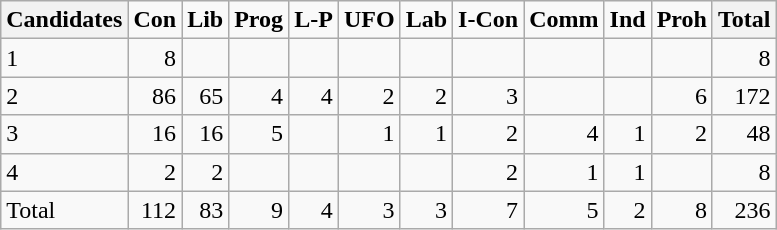<table class="wikitable" style="text-align:right;">
<tr>
<th>Candidates</th>
<td><strong>Con</strong></td>
<td><strong>Lib</strong></td>
<td><strong>Prog</strong></td>
<td><strong>L-P</strong></td>
<td><strong>UFO</strong></td>
<td><strong>Lab</strong></td>
<td><strong>I-Con</strong></td>
<td><strong>Comm</strong></td>
<td><strong>Ind</strong></td>
<td><strong>Proh</strong></td>
<th>Total</th>
</tr>
<tr>
<td style="text-align:left;">1</td>
<td>8</td>
<td></td>
<td></td>
<td></td>
<td></td>
<td></td>
<td></td>
<td></td>
<td></td>
<td></td>
<td>8</td>
</tr>
<tr>
<td style="text-align:left;">2</td>
<td>86</td>
<td>65</td>
<td>4</td>
<td>4</td>
<td>2</td>
<td>2</td>
<td>3</td>
<td></td>
<td></td>
<td>6</td>
<td>172</td>
</tr>
<tr>
<td style="text-align:left;">3</td>
<td>16</td>
<td>16</td>
<td>5</td>
<td></td>
<td>1</td>
<td>1</td>
<td>2</td>
<td>4</td>
<td>1</td>
<td>2</td>
<td>48</td>
</tr>
<tr>
<td style="text-align:left;">4</td>
<td>2</td>
<td>2</td>
<td></td>
<td></td>
<td></td>
<td></td>
<td>2</td>
<td>1</td>
<td>1</td>
<td></td>
<td>8</td>
</tr>
<tr>
<td style="text-align:left;">Total</td>
<td>112</td>
<td>83</td>
<td>9</td>
<td>4</td>
<td>3</td>
<td>3</td>
<td>7</td>
<td>5</td>
<td>2</td>
<td>8</td>
<td>236</td>
</tr>
</table>
